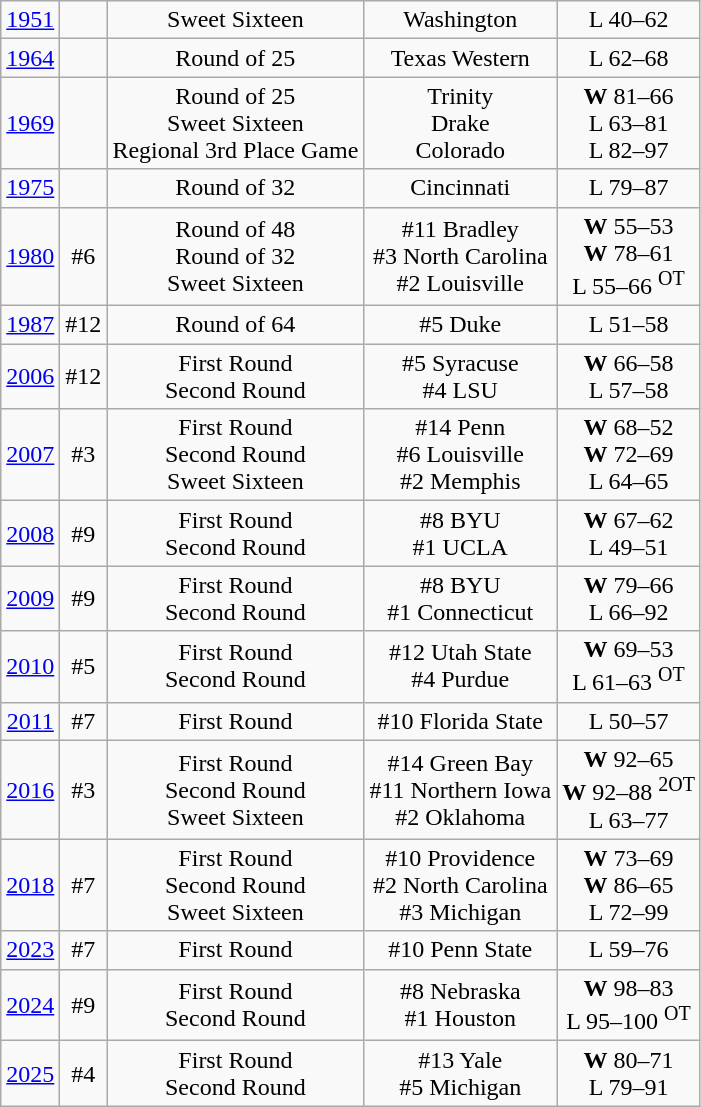<table class="wikitable">
<tr align="center">
<td><a href='#'>1951</a></td>
<td></td>
<td>Sweet Sixteen</td>
<td>Washington</td>
<td>L 40–62</td>
</tr>
<tr style="text-align:center;">
<td><a href='#'>1964</a></td>
<td></td>
<td>Round of 25</td>
<td>Texas Western</td>
<td>L 62–68</td>
</tr>
<tr style="text-align:center;">
<td><a href='#'>1969</a></td>
<td></td>
<td>Round of 25<br>Sweet Sixteen<br>Regional 3rd Place Game</td>
<td>Trinity<br>Drake<br>Colorado</td>
<td><strong>W</strong> 81–66<br>L 63–81<br>L 82–97</td>
</tr>
<tr style="text-align:center;">
<td><a href='#'>1975</a></td>
<td></td>
<td>Round of 32</td>
<td>Cincinnati</td>
<td>L 79–87</td>
</tr>
<tr style="text-align:center;">
<td><a href='#'>1980</a></td>
<td>#6</td>
<td>Round of 48<br>Round of 32<br>Sweet Sixteen</td>
<td>#11 Bradley<br>#3 North Carolina<br>#2 Louisville</td>
<td><strong>W</strong> 55–53 <br> <strong>W</strong> 78–61 <br> L 55–66 <sup>OT</sup></td>
</tr>
<tr style="text-align:center;">
<td><a href='#'>1987</a></td>
<td>#12</td>
<td>Round of 64</td>
<td>#5 Duke</td>
<td>L 51–58</td>
</tr>
<tr style="text-align:center;">
<td><a href='#'>2006</a></td>
<td>#12</td>
<td>First Round<br>Second Round</td>
<td>#5 Syracuse<br>#4 LSU</td>
<td><strong>W</strong> 66–58 <br> L 57–58</td>
</tr>
<tr style="text-align:center;">
<td><a href='#'>2007</a></td>
<td>#3</td>
<td>First Round<br>Second Round<br>Sweet Sixteen</td>
<td>#14 Penn<br>#6 Louisville<br>#2 Memphis</td>
<td><strong>W</strong> 68–52 <br><strong>W</strong> 72–69 <br> L 64–65</td>
</tr>
<tr style="text-align:center;">
<td><a href='#'>2008</a></td>
<td>#9</td>
<td>First Round<br>Second Round</td>
<td>#8 BYU <br>#1 UCLA</td>
<td><strong>W</strong> 67–62 <br> L 49–51</td>
</tr>
<tr style="text-align:center;">
<td><a href='#'>2009</a></td>
<td>#9</td>
<td>First Round<br>Second Round</td>
<td>#8 BYU<br>#1 Connecticut</td>
<td><strong>W</strong> 79–66 <br> L 66–92</td>
</tr>
<tr style="text-align:center;">
<td><a href='#'>2010</a></td>
<td>#5</td>
<td>First Round<br>Second Round</td>
<td>#12 Utah State<br>#4 Purdue</td>
<td><strong>W</strong> 69–53 <br> L 61–63 <sup>OT</sup></td>
</tr>
<tr style="text-align:center;">
<td><a href='#'>2011</a></td>
<td>#7</td>
<td>First Round</td>
<td>#10 Florida State</td>
<td>L 50–57</td>
</tr>
<tr style="text-align:center;">
<td><a href='#'>2016</a></td>
<td>#3</td>
<td>First Round<br>Second Round<br>Sweet Sixteen</td>
<td>#14 Green Bay<br>#11 Northern Iowa<br>#2 Oklahoma</td>
<td><strong>W</strong> 92–65<br><strong>W</strong> 92–88 <sup>2OT</sup><br>L 63–77</td>
</tr>
<tr style="text-align:center;">
<td><a href='#'>2018</a></td>
<td>#7</td>
<td>First Round<br>Second Round<br>Sweet Sixteen</td>
<td>#10 Providence<br>#2 North Carolina<br>#3 Michigan</td>
<td><strong>W</strong> 73–69<br><strong>W</strong> 86–65<br>L 72–99</td>
</tr>
<tr style="text-align:center;">
<td><a href='#'>2023</a></td>
<td>#7</td>
<td>First Round</td>
<td>#10 Penn State</td>
<td>L 59–76</td>
</tr>
<tr style="text-align:center;">
<td><a href='#'>2024</a></td>
<td>#9</td>
<td>First Round<br>Second Round</td>
<td>#8 Nebraska<br>#1 Houston</td>
<td><strong>W</strong> 98–83<br>L 95–100 <sup>OT</sup></td>
</tr>
<tr style="text-align:center;">
<td><a href='#'>2025</a></td>
<td>#4</td>
<td>First Round<br>Second Round</td>
<td>#13 Yale<br>#5 Michigan</td>
<td><strong>W</strong> 80–71<br>L 79–91</td>
</tr>
</table>
